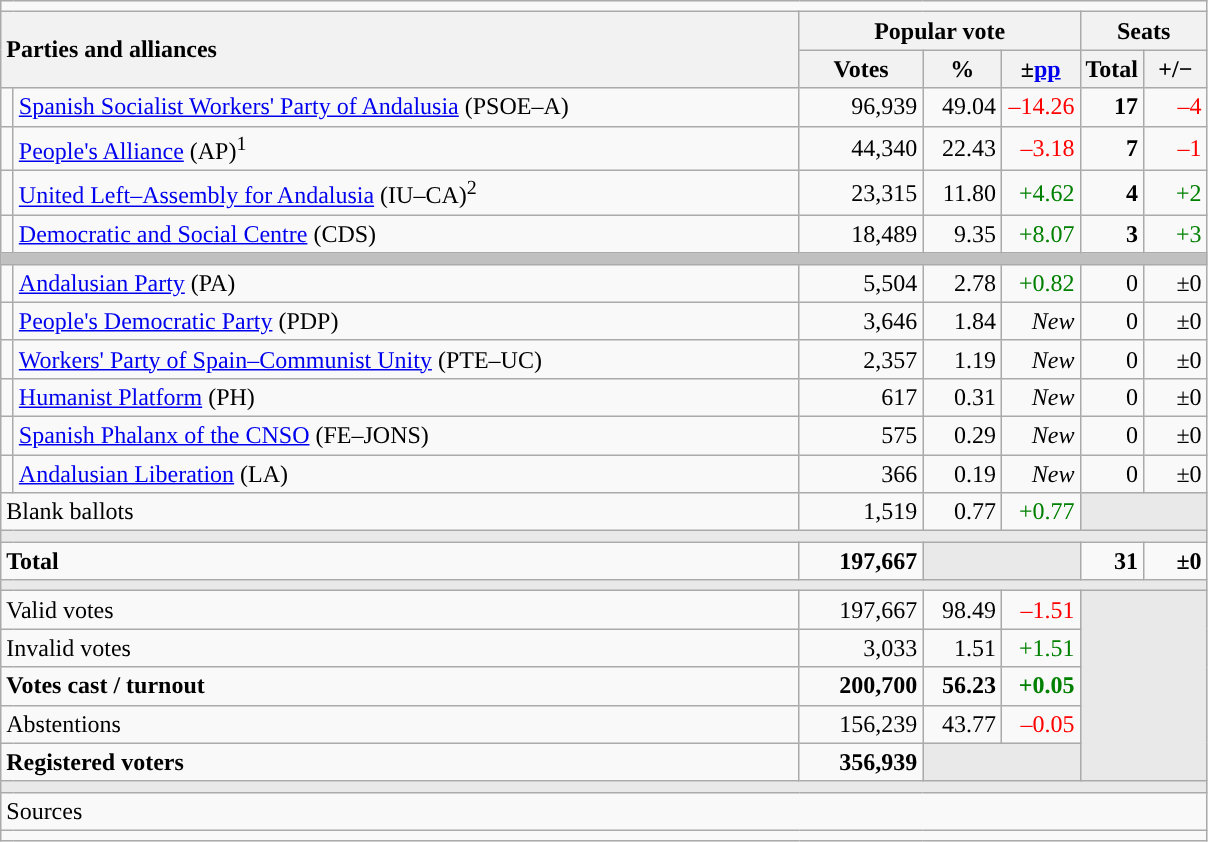<table class="wikitable" style="text-align:right;">
<tr>
<td colspan="7"></td>
</tr>
<tr>
<th style="text-align:left;" rowspan="2" colspan="2" width="525">Parties and alliances</th>
<th colspan="3">Popular vote</th>
<th colspan="2">Seats</th>
</tr>
<tr>
<th width="75">Votes</th>
<th width="45">%</th>
<th width="45">±<a href='#'>pp</a></th>
<th width="35">Total</th>
<th width="35">+/−</th>
</tr>
<tr>
<td width="1" style="color:inherit;background:"></td>
<td align="left"><a href='#'>Spanish Socialist Workers' Party of Andalusia</a> (PSOE–A)</td>
<td>96,939</td>
<td>49.04</td>
<td style="color:red;">–14.26</td>
<td><strong>17</strong></td>
<td style="color:red;">–4</td>
</tr>
<tr>
<td style="color:inherit;background:"></td>
<td align="left"><a href='#'>People's Alliance</a> (AP)<sup>1</sup></td>
<td>44,340</td>
<td>22.43</td>
<td style="color:red;">–3.18</td>
<td><strong>7</strong></td>
<td style="color:red;">–1</td>
</tr>
<tr>
<td style="color:inherit;background:"></td>
<td align="left"><a href='#'>United Left–Assembly for Andalusia</a> (IU–CA)<sup>2</sup></td>
<td>23,315</td>
<td>11.80</td>
<td style="color:green;">+4.62</td>
<td><strong>4</strong></td>
<td style="color:green;">+2</td>
</tr>
<tr>
<td style="color:inherit;background:"></td>
<td align="left"><a href='#'>Democratic and Social Centre</a> (CDS)</td>
<td>18,489</td>
<td>9.35</td>
<td style="color:green;">+8.07</td>
<td><strong>3</strong></td>
<td style="color:green;">+3</td>
</tr>
<tr>
<td colspan="7" bgcolor="#C0C0C0"></td>
</tr>
<tr>
<td style="color:inherit;background:"></td>
<td align="left"><a href='#'>Andalusian Party</a> (PA)</td>
<td>5,504</td>
<td>2.78</td>
<td style="color:green;">+0.82</td>
<td>0</td>
<td>±0</td>
</tr>
<tr>
<td style="color:inherit;background:"></td>
<td align="left"><a href='#'>People's Democratic Party</a> (PDP)</td>
<td>3,646</td>
<td>1.84</td>
<td><em>New</em></td>
<td>0</td>
<td>±0</td>
</tr>
<tr>
<td style="color:inherit;background:"></td>
<td align="left"><a href='#'>Workers' Party of Spain–Communist Unity</a> (PTE–UC)</td>
<td>2,357</td>
<td>1.19</td>
<td><em>New</em></td>
<td>0</td>
<td>±0</td>
</tr>
<tr>
<td style="color:inherit;background:"></td>
<td align="left"><a href='#'>Humanist Platform</a> (PH)</td>
<td>617</td>
<td>0.31</td>
<td><em>New</em></td>
<td>0</td>
<td>±0</td>
</tr>
<tr>
<td style="color:inherit;background:"></td>
<td align="left"><a href='#'>Spanish Phalanx of the CNSO</a> (FE–JONS)</td>
<td>575</td>
<td>0.29</td>
<td><em>New</em></td>
<td>0</td>
<td>±0</td>
</tr>
<tr>
<td style="color:inherit;background:"></td>
<td align="left"><a href='#'>Andalusian Liberation</a> (LA)</td>
<td>366</td>
<td>0.19</td>
<td><em>New</em></td>
<td>0</td>
<td>±0</td>
</tr>
<tr>
<td align="left" colspan="2">Blank ballots</td>
<td>1,519</td>
<td>0.77</td>
<td style="color:green;">+0.77</td>
<td bgcolor="#E9E9E9" colspan="2"></td>
</tr>
<tr>
<td colspan="7" bgcolor="#E9E9E9"></td>
</tr>
<tr style="font-weight:bold;">
<td align="left" colspan="2">Total</td>
<td>197,667</td>
<td bgcolor="#E9E9E9" colspan="2"></td>
<td>31</td>
<td>±0</td>
</tr>
<tr>
<td colspan="7" bgcolor="#E9E9E9"></td>
</tr>
<tr>
<td align="left" colspan="2">Valid votes</td>
<td>197,667</td>
<td>98.49</td>
<td style="color:red;">–1.51</td>
<td bgcolor="#E9E9E9" colspan="2" rowspan="5"></td>
</tr>
<tr>
<td align="left" colspan="2">Invalid votes</td>
<td>3,033</td>
<td>1.51</td>
<td style="color:green;">+1.51</td>
</tr>
<tr style="font-weight:bold;">
<td align="left" colspan="2">Votes cast / turnout</td>
<td>200,700</td>
<td>56.23</td>
<td style="color:green;">+0.05</td>
</tr>
<tr>
<td align="left" colspan="2">Abstentions</td>
<td>156,239</td>
<td>43.77</td>
<td style="color:red;">–0.05</td>
</tr>
<tr style="font-weight:bold;">
<td align="left" colspan="2">Registered voters</td>
<td>356,939</td>
<td bgcolor="#E9E9E9" colspan="2"></td>
</tr>
<tr>
<td colspan="7" bgcolor="#E9E9E9"></td>
</tr>
<tr>
<td align="left" colspan="7">Sources</td>
</tr>
<tr>
<td colspan="7" style="text-align:left; max-width:790px;"></td>
</tr>
</table>
